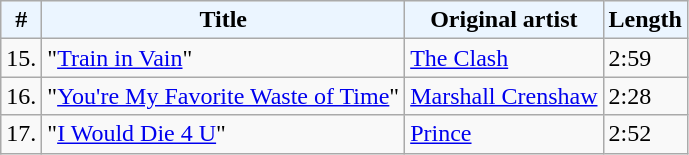<table class="wikitable">
<tr>
<th style="background:#ebf5ff;">#</th>
<th style="background:#ebf5ff;">Title</th>
<th style="background:#ebf5ff;">Original artist</th>
<th style="background:#ebf5ff;">Length</th>
</tr>
<tr>
<td>15.</td>
<td>"<a href='#'>Train in Vain</a>"</td>
<td><a href='#'>The Clash</a></td>
<td>2:59</td>
</tr>
<tr>
<td>16.</td>
<td>"<a href='#'>You're My Favorite Waste of Time</a>"</td>
<td><a href='#'>Marshall Crenshaw</a></td>
<td>2:28</td>
</tr>
<tr>
<td>17.</td>
<td>"<a href='#'>I Would Die 4 U</a>"</td>
<td><a href='#'>Prince</a></td>
<td>2:52</td>
</tr>
</table>
